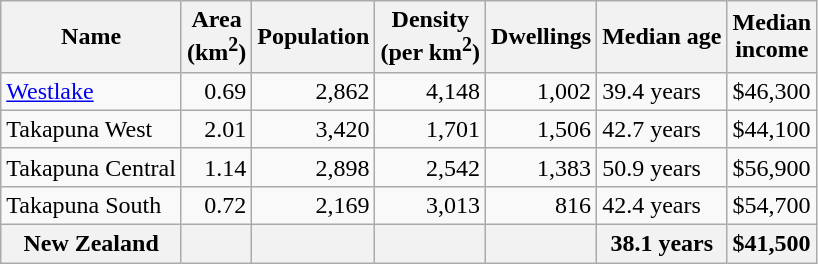<table class="wikitable">
<tr>
<th>Name</th>
<th>Area<br>(km<sup>2</sup>)</th>
<th>Population</th>
<th>Density<br>(per km<sup>2</sup>)</th>
<th>Dwellings</th>
<th>Median age</th>
<th>Median<br>income</th>
</tr>
<tr>
<td><a href='#'>Westlake</a></td>
<td style="text-align:right;">0.69</td>
<td style="text-align:right;">2,862</td>
<td style="text-align:right;">4,148</td>
<td style="text-align:right;">1,002</td>
<td>39.4 years</td>
<td>$46,300</td>
</tr>
<tr>
<td>Takapuna West</td>
<td style="text-align:right;">2.01</td>
<td style="text-align:right;">3,420</td>
<td style="text-align:right;">1,701</td>
<td style="text-align:right;">1,506</td>
<td>42.7 years</td>
<td>$44,100</td>
</tr>
<tr>
<td>Takapuna Central</td>
<td style="text-align:right;">1.14</td>
<td style="text-align:right;">2,898</td>
<td style="text-align:right;">2,542</td>
<td style="text-align:right;">1,383</td>
<td>50.9 years</td>
<td>$56,900</td>
</tr>
<tr>
<td>Takapuna South</td>
<td style="text-align:right;">0.72</td>
<td style="text-align:right;">2,169</td>
<td style="text-align:right;">3,013</td>
<td style="text-align:right;">816</td>
<td>42.4 years</td>
<td>$54,700</td>
</tr>
<tr>
<th>New Zealand</th>
<th></th>
<th></th>
<th></th>
<th></th>
<th>38.1 years</th>
<th style="text-align:left;">$41,500</th>
</tr>
</table>
